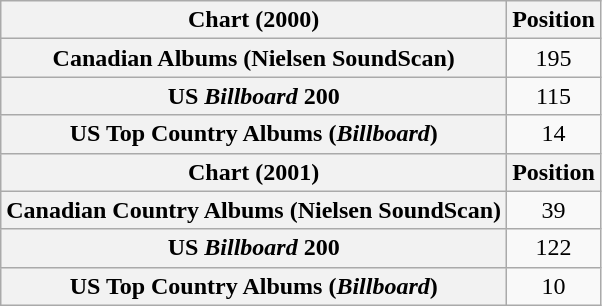<table class="wikitable plainrowheaders" style="text-align:center;">
<tr>
<th>Chart (2000)</th>
<th>Position</th>
</tr>
<tr>
<th scope="row">Canadian Albums (Nielsen SoundScan)</th>
<td>195</td>
</tr>
<tr>
<th scope="row">US <em>Billboard</em> 200</th>
<td>115</td>
</tr>
<tr>
<th scope="row">US Top Country Albums (<em>Billboard</em>)</th>
<td>14</td>
</tr>
<tr>
<th>Chart (2001)</th>
<th>Position</th>
</tr>
<tr>
<th scope="row">Canadian Country Albums (Nielsen SoundScan)</th>
<td>39</td>
</tr>
<tr>
<th scope="row">US <em>Billboard</em> 200</th>
<td>122</td>
</tr>
<tr>
<th scope="row">US Top Country Albums (<em>Billboard</em>)</th>
<td>10</td>
</tr>
</table>
